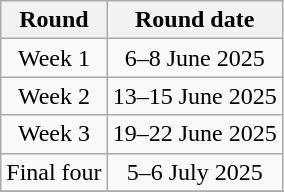<table class="wikitable" style="text-align:center">
<tr>
<th>Round</th>
<th>Round date</th>
</tr>
<tr>
<td>Week 1</td>
<td>6–8 June 2025</td>
</tr>
<tr>
<td>Week 2</td>
<td>13–15 June 2025</td>
</tr>
<tr>
<td>Week 3</td>
<td>19–22 June 2025</td>
</tr>
<tr>
<td>Final four</td>
<td>5–6 July 2025</td>
</tr>
<tr>
</tr>
</table>
